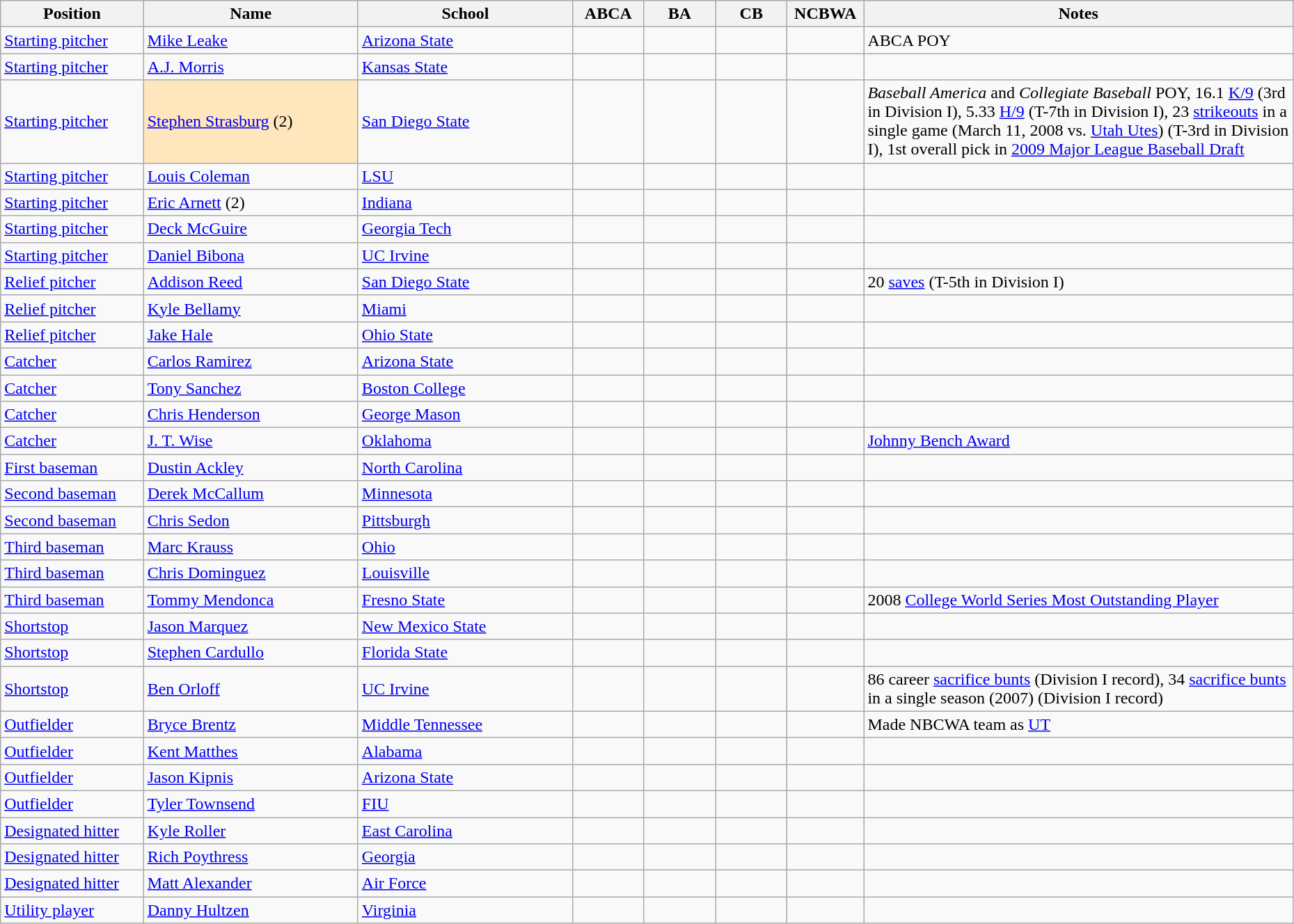<table class="wikitable sortable" style="width:98%;">
<tr>
<th width=10%>Position</th>
<th width=15%>Name</th>
<th width=15%>School</th>
<th width=5%>ABCA</th>
<th width=5%>BA</th>
<th width=5%>CB</th>
<th width=5%>NCBWA</th>
<th width=30% class="unsortable">Notes</th>
</tr>
<tr>
<td><a href='#'>Starting pitcher</a></td>
<td><a href='#'>Mike Leake</a></td>
<td><a href='#'>Arizona State</a></td>
<td></td>
<td></td>
<td></td>
<td></td>
<td>ABCA POY</td>
</tr>
<tr>
<td><a href='#'>Starting pitcher</a></td>
<td><a href='#'>A.J. Morris</a></td>
<td><a href='#'>Kansas State</a></td>
<td></td>
<td></td>
<td></td>
<td></td>
<td></td>
</tr>
<tr>
<td><a href='#'>Starting pitcher</a></td>
<td style="background-color:#FFE6BD"><a href='#'>Stephen Strasburg</a> (2)</td>
<td><a href='#'>San Diego State</a></td>
<td></td>
<td></td>
<td></td>
<td></td>
<td><em>Baseball America</em> and <em>Collegiate Baseball</em> POY, 16.1 <a href='#'>K/9</a> (3rd in Division I), 5.33 <a href='#'>H/9</a> (T-7th in Division I), 23 <a href='#'>strikeouts</a> in a single game (March 11, 2008 vs. <a href='#'>Utah Utes</a>) (T-3rd in Division I), 1st overall pick in <a href='#'>2009 Major League Baseball Draft</a></td>
</tr>
<tr>
<td><a href='#'>Starting pitcher</a></td>
<td><a href='#'>Louis Coleman</a></td>
<td><a href='#'>LSU</a></td>
<td></td>
<td></td>
<td></td>
<td></td>
<td></td>
</tr>
<tr>
<td><a href='#'>Starting pitcher</a></td>
<td><a href='#'>Eric Arnett</a> (2)</td>
<td><a href='#'>Indiana</a></td>
<td></td>
<td></td>
<td></td>
<td></td>
<td></td>
</tr>
<tr>
<td><a href='#'>Starting pitcher</a></td>
<td><a href='#'>Deck McGuire</a></td>
<td><a href='#'>Georgia Tech</a></td>
<td></td>
<td></td>
<td></td>
<td></td>
<td></td>
</tr>
<tr>
<td><a href='#'>Starting pitcher</a></td>
<td><a href='#'>Daniel Bibona</a></td>
<td><a href='#'>UC Irvine</a></td>
<td></td>
<td></td>
<td></td>
<td></td>
<td></td>
</tr>
<tr>
<td><a href='#'>Relief pitcher</a></td>
<td><a href='#'>Addison Reed</a></td>
<td><a href='#'>San Diego State</a></td>
<td></td>
<td></td>
<td></td>
<td></td>
<td>20 <a href='#'>saves</a> (T-5th in Division I)</td>
</tr>
<tr>
<td><a href='#'>Relief pitcher</a></td>
<td><a href='#'>Kyle Bellamy</a></td>
<td><a href='#'>Miami</a></td>
<td></td>
<td></td>
<td></td>
<td></td>
<td></td>
</tr>
<tr>
<td><a href='#'>Relief pitcher</a></td>
<td><a href='#'>Jake Hale</a></td>
<td><a href='#'>Ohio State</a></td>
<td></td>
<td></td>
<td></td>
<td></td>
<td></td>
</tr>
<tr>
<td><a href='#'>Catcher</a></td>
<td><a href='#'>Carlos Ramirez</a></td>
<td><a href='#'>Arizona State</a></td>
<td></td>
<td></td>
<td></td>
<td></td>
</tr>
<tr>
<td><a href='#'>Catcher</a></td>
<td><a href='#'>Tony Sanchez</a></td>
<td><a href='#'>Boston College</a></td>
<td></td>
<td></td>
<td></td>
<td></td>
<td></td>
</tr>
<tr>
<td><a href='#'>Catcher</a></td>
<td><a href='#'>Chris Henderson</a></td>
<td><a href='#'>George Mason</a></td>
<td></td>
<td></td>
<td></td>
<td></td>
<td></td>
</tr>
<tr>
<td><a href='#'>Catcher</a></td>
<td><a href='#'>J. T. Wise</a></td>
<td><a href='#'>Oklahoma</a></td>
<td></td>
<td></td>
<td></td>
<td></td>
<td><a href='#'>Johnny Bench Award</a></td>
</tr>
<tr>
<td><a href='#'>First baseman</a></td>
<td><a href='#'>Dustin Ackley</a></td>
<td><a href='#'>North Carolina</a></td>
<td></td>
<td></td>
<td></td>
<td></td>
<td></td>
</tr>
<tr>
<td><a href='#'>Second baseman</a></td>
<td><a href='#'>Derek McCallum</a></td>
<td><a href='#'>Minnesota</a></td>
<td></td>
<td></td>
<td></td>
<td></td>
<td></td>
</tr>
<tr>
<td><a href='#'>Second baseman</a></td>
<td><a href='#'>Chris Sedon</a></td>
<td><a href='#'>Pittsburgh</a></td>
<td></td>
<td></td>
<td></td>
<td></td>
<td></td>
</tr>
<tr>
<td><a href='#'>Third baseman</a></td>
<td><a href='#'>Marc Krauss</a></td>
<td><a href='#'>Ohio</a></td>
<td></td>
<td></td>
<td></td>
<td></td>
<td></td>
</tr>
<tr>
<td><a href='#'>Third baseman</a></td>
<td><a href='#'>Chris Dominguez</a></td>
<td><a href='#'>Louisville</a></td>
<td></td>
<td></td>
<td></td>
<td></td>
<td></td>
</tr>
<tr>
<td><a href='#'>Third baseman</a></td>
<td><a href='#'>Tommy Mendonca</a></td>
<td><a href='#'>Fresno State</a></td>
<td></td>
<td></td>
<td></td>
<td></td>
<td>2008 <a href='#'>College World Series Most Outstanding Player</a></td>
</tr>
<tr>
<td><a href='#'>Shortstop</a></td>
<td><a href='#'>Jason Marquez</a></td>
<td><a href='#'>New Mexico State</a></td>
<td></td>
<td></td>
<td></td>
<td></td>
<td></td>
</tr>
<tr>
<td><a href='#'>Shortstop</a></td>
<td><a href='#'>Stephen Cardullo</a></td>
<td><a href='#'>Florida State</a></td>
<td></td>
<td></td>
<td></td>
<td></td>
<td></td>
</tr>
<tr>
<td><a href='#'>Shortstop</a></td>
<td><a href='#'>Ben Orloff</a></td>
<td><a href='#'>UC Irvine</a></td>
<td></td>
<td></td>
<td></td>
<td></td>
<td>86 career <a href='#'>sacrifice bunts</a> (Division I record), 34 <a href='#'>sacrifice bunts</a> in a single season (2007) (Division I record)</td>
</tr>
<tr>
<td><a href='#'>Outfielder</a></td>
<td><a href='#'>Bryce Brentz</a></td>
<td><a href='#'>Middle Tennessee</a></td>
<td></td>
<td></td>
<td></td>
<td></td>
<td>Made NBCWA team as <a href='#'>UT</a></td>
</tr>
<tr>
<td><a href='#'>Outfielder</a></td>
<td><a href='#'>Kent Matthes</a></td>
<td><a href='#'>Alabama</a></td>
<td></td>
<td></td>
<td></td>
<td></td>
<td></td>
</tr>
<tr>
<td><a href='#'>Outfielder</a></td>
<td><a href='#'>Jason Kipnis</a></td>
<td><a href='#'>Arizona State</a></td>
<td></td>
<td></td>
<td></td>
<td></td>
<td></td>
</tr>
<tr>
<td><a href='#'>Outfielder</a></td>
<td><a href='#'>Tyler Townsend</a></td>
<td><a href='#'>FIU</a></td>
<td></td>
<td></td>
<td></td>
<td></td>
<td></td>
</tr>
<tr>
<td><a href='#'>Designated hitter</a></td>
<td><a href='#'>Kyle Roller</a></td>
<td><a href='#'>East Carolina</a></td>
<td></td>
<td></td>
<td></td>
<td></td>
<td></td>
</tr>
<tr>
<td><a href='#'>Designated hitter</a></td>
<td><a href='#'>Rich Poythress</a></td>
<td><a href='#'>Georgia</a></td>
<td></td>
<td></td>
<td></td>
<td></td>
<td></td>
</tr>
<tr>
<td><a href='#'>Designated hitter</a></td>
<td><a href='#'>Matt Alexander</a></td>
<td><a href='#'>Air Force</a></td>
<td></td>
<td></td>
<td></td>
<td></td>
<td></td>
</tr>
<tr>
<td><a href='#'>Utility player</a></td>
<td><a href='#'>Danny Hultzen</a></td>
<td><a href='#'>Virginia</a></td>
<td></td>
<td></td>
<td></td>
<td></td>
<td></td>
</tr>
</table>
